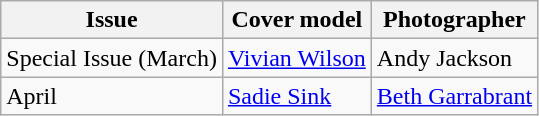<table class="wikitable">
<tr>
<th>Issue</th>
<th>Cover model</th>
<th>Photographer</th>
</tr>
<tr>
<td>Special Issue (March)</td>
<td><a href='#'>Vivian Wilson</a></td>
<td>Andy Jackson</td>
</tr>
<tr>
<td>April</td>
<td><a href='#'>Sadie Sink</a></td>
<td><a href='#'>Beth Garrabrant</a></td>
</tr>
</table>
